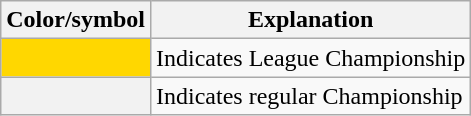<table class="wikitable">
<tr>
<th scope="col">Color/symbol</th>
<th scope="col">Explanation</th>
</tr>
<tr>
<th scope="row" style="background-color:gold; border:1px solid #aaaaaa; width:2em;"></th>
<td>Indicates League Championship</td>
</tr>
<tr>
<th scope="row" style =border:1px solid #aaaaaa; width:2em;"></th>
<td>Indicates regular Championship</td>
</tr>
</table>
